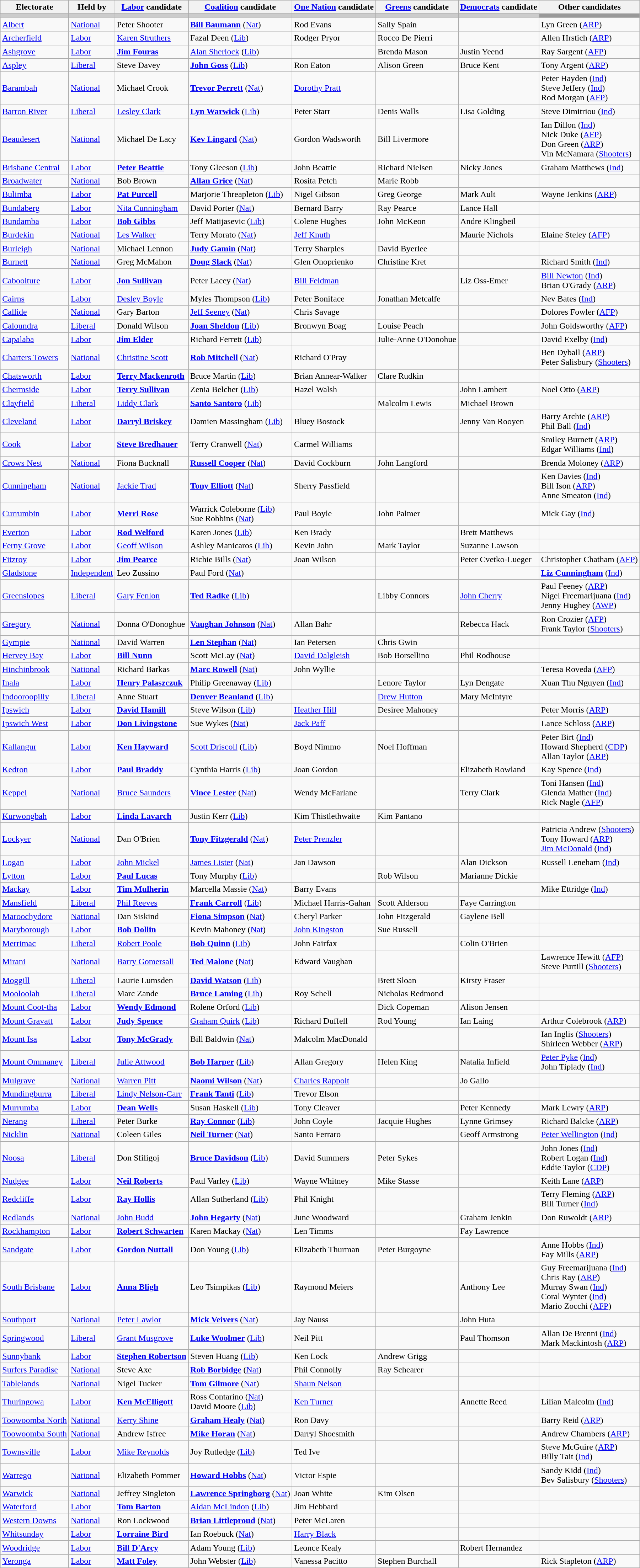<table class="wikitable">
<tr>
<th>Electorate</th>
<th>Held by</th>
<th><a href='#'>Labor</a> candidate</th>
<th><a href='#'>Coalition</a> candidate</th>
<th><a href='#'>One Nation</a> candidate</th>
<th><a href='#'>Greens</a> candidate</th>
<th><a href='#'>Democrats</a> candidate</th>
<th>Other candidates</th>
</tr>
<tr bgcolor="#cccccc">
<td></td>
<td></td>
<td></td>
<td></td>
<td></td>
<td></td>
<td></td>
<td bgcolor="#999999"></td>
</tr>
<tr>
<td><a href='#'>Albert</a></td>
<td><a href='#'>National</a></td>
<td>Peter Shooter</td>
<td><strong><a href='#'>Bill Baumann</a></strong> (<a href='#'>Nat</a>)</td>
<td>Rod Evans</td>
<td>Sally Spain</td>
<td></td>
<td>Lyn Green (<a href='#'>ARP</a>)</td>
</tr>
<tr>
<td><a href='#'>Archerfield</a></td>
<td><a href='#'>Labor</a></td>
<td><a href='#'>Karen Struthers</a></td>
<td>Fazal Deen (<a href='#'>Lib</a>)</td>
<td>Rodger Pryor</td>
<td>Rocco De Pierri</td>
<td></td>
<td>Allen Hrstich (<a href='#'>ARP</a>)</td>
</tr>
<tr>
<td><a href='#'>Ashgrove</a></td>
<td><a href='#'>Labor</a></td>
<td><strong><a href='#'>Jim Fouras</a></strong></td>
<td><a href='#'>Alan Sherlock</a> (<a href='#'>Lib</a>)</td>
<td></td>
<td>Brenda Mason</td>
<td>Justin Yeend</td>
<td>Ray Sargent (<a href='#'>AFP</a>)</td>
</tr>
<tr>
<td><a href='#'>Aspley</a></td>
<td><a href='#'>Liberal</a></td>
<td>Steve Davey</td>
<td><strong><a href='#'>John Goss</a></strong> (<a href='#'>Lib</a>)</td>
<td>Ron Eaton</td>
<td>Alison Green</td>
<td>Bruce Kent</td>
<td>Tony Argent (<a href='#'>ARP</a>)</td>
</tr>
<tr>
<td><a href='#'>Barambah</a></td>
<td><a href='#'>National</a></td>
<td>Michael Crook</td>
<td><strong><a href='#'>Trevor Perrett</a></strong> (<a href='#'>Nat</a>)</td>
<td><a href='#'>Dorothy Pratt</a></td>
<td></td>
<td></td>
<td>Peter Hayden (<a href='#'>Ind</a>)<br>Steve Jeffery (<a href='#'>Ind</a>)<br>Rod Morgan (<a href='#'>AFP</a>)</td>
</tr>
<tr>
<td><a href='#'>Barron River</a></td>
<td><a href='#'>Liberal</a></td>
<td><a href='#'>Lesley Clark</a></td>
<td><strong><a href='#'>Lyn Warwick</a></strong> (<a href='#'>Lib</a>)</td>
<td>Peter Starr</td>
<td>Denis Walls</td>
<td>Lisa Golding</td>
<td>Steve Dimitriou (<a href='#'>Ind</a>)</td>
</tr>
<tr>
<td><a href='#'>Beaudesert</a></td>
<td><a href='#'>National</a></td>
<td>Michael De Lacy</td>
<td><strong><a href='#'>Kev Lingard</a></strong> (<a href='#'>Nat</a>)</td>
<td>Gordon Wadsworth</td>
<td>Bill Livermore</td>
<td></td>
<td>Ian Dillon (<a href='#'>Ind</a>)<br>Nick Duke (<a href='#'>AFP</a>)<br>Don Green (<a href='#'>ARP</a>)<br>Vin McNamara (<a href='#'>Shooters</a>)</td>
</tr>
<tr>
<td><a href='#'>Brisbane Central</a></td>
<td><a href='#'>Labor</a></td>
<td><strong><a href='#'>Peter Beattie</a></strong></td>
<td>Tony Gleeson (<a href='#'>Lib</a>)</td>
<td>John Beattie</td>
<td>Richard Nielsen</td>
<td>Nicky Jones</td>
<td>Graham Matthews (<a href='#'>Ind</a>)</td>
</tr>
<tr>
<td><a href='#'>Broadwater</a></td>
<td><a href='#'>National</a></td>
<td>Bob Brown</td>
<td><strong><a href='#'>Allan Grice</a></strong> (<a href='#'>Nat</a>)</td>
<td>Rosita Petch</td>
<td>Marie Robb</td>
<td></td>
<td></td>
</tr>
<tr>
<td><a href='#'>Bulimba</a></td>
<td><a href='#'>Labor</a></td>
<td><strong><a href='#'>Pat Purcell</a></strong></td>
<td>Marjorie Threapleton (<a href='#'>Lib</a>)</td>
<td>Nigel Gibson</td>
<td>Greg George</td>
<td>Mark Ault</td>
<td>Wayne Jenkins (<a href='#'>ARP</a>)</td>
</tr>
<tr>
<td><a href='#'>Bundaberg</a></td>
<td><a href='#'>Labor</a></td>
<td><a href='#'>Nita Cunningham</a></td>
<td>David Porter (<a href='#'>Nat</a>)</td>
<td>Bernard Barry</td>
<td>Ray Pearce</td>
<td>Lance Hall</td>
<td></td>
</tr>
<tr>
<td><a href='#'>Bundamba</a></td>
<td><a href='#'>Labor</a></td>
<td><strong><a href='#'>Bob Gibbs</a></strong></td>
<td>Jeff Matijasevic (<a href='#'>Lib</a>)</td>
<td>Colene Hughes</td>
<td>John McKeon</td>
<td>Andre Klingbeil</td>
<td></td>
</tr>
<tr>
<td><a href='#'>Burdekin</a></td>
<td><a href='#'>National</a></td>
<td><a href='#'>Les Walker</a></td>
<td>Terry Morato (<a href='#'>Nat</a>)</td>
<td><a href='#'>Jeff Knuth</a></td>
<td></td>
<td>Maurie Nichols</td>
<td>Elaine Steley (<a href='#'>AFP</a>)</td>
</tr>
<tr>
<td><a href='#'>Burleigh</a></td>
<td><a href='#'>National</a></td>
<td>Michael Lennon</td>
<td><strong><a href='#'>Judy Gamin</a></strong> (<a href='#'>Nat</a>)</td>
<td>Terry Sharples</td>
<td>David Byerlee</td>
<td></td>
<td></td>
</tr>
<tr>
<td><a href='#'>Burnett</a></td>
<td><a href='#'>National</a></td>
<td>Greg McMahon</td>
<td><strong><a href='#'>Doug Slack</a></strong> (<a href='#'>Nat</a>)</td>
<td>Glen Onoprienko</td>
<td>Christine Kret</td>
<td></td>
<td>Richard Smith (<a href='#'>Ind</a>)</td>
</tr>
<tr>
<td><a href='#'>Caboolture</a></td>
<td><a href='#'>Labor</a></td>
<td><strong><a href='#'>Jon Sullivan</a></strong></td>
<td>Peter Lacey (<a href='#'>Nat</a>)</td>
<td><a href='#'>Bill Feldman</a></td>
<td></td>
<td>Liz Oss-Emer</td>
<td><a href='#'>Bill Newton</a> (<a href='#'>Ind</a>)<br>Brian O'Grady (<a href='#'>ARP</a>)</td>
</tr>
<tr>
<td><a href='#'>Cairns</a></td>
<td><a href='#'>Labor</a></td>
<td><a href='#'>Desley Boyle</a></td>
<td>Myles Thompson (<a href='#'>Lib</a>)</td>
<td>Peter Boniface</td>
<td>Jonathan Metcalfe</td>
<td></td>
<td>Nev Bates (<a href='#'>Ind</a>)</td>
</tr>
<tr>
<td><a href='#'>Callide</a></td>
<td><a href='#'>National</a></td>
<td>Gary Barton</td>
<td><a href='#'>Jeff Seeney</a> (<a href='#'>Nat</a>)</td>
<td>Chris Savage</td>
<td></td>
<td></td>
<td>Dolores Fowler (<a href='#'>AFP</a>)</td>
</tr>
<tr>
<td><a href='#'>Caloundra</a></td>
<td><a href='#'>Liberal</a></td>
<td>Donald Wilson</td>
<td><strong><a href='#'>Joan Sheldon</a></strong> (<a href='#'>Lib</a>)</td>
<td>Bronwyn Boag</td>
<td>Louise Peach</td>
<td></td>
<td>John Goldsworthy (<a href='#'>AFP</a>)</td>
</tr>
<tr>
<td><a href='#'>Capalaba</a></td>
<td><a href='#'>Labor</a></td>
<td><strong><a href='#'>Jim Elder</a></strong></td>
<td>Richard Ferrett (<a href='#'>Lib</a>)</td>
<td></td>
<td>Julie-Anne O'Donohue</td>
<td></td>
<td>David Exelby (<a href='#'>Ind</a>)</td>
</tr>
<tr>
<td><a href='#'>Charters Towers</a></td>
<td><a href='#'>National</a></td>
<td><a href='#'>Christine Scott</a></td>
<td><strong><a href='#'>Rob Mitchell</a></strong> (<a href='#'>Nat</a>)</td>
<td>Richard O'Pray</td>
<td></td>
<td></td>
<td>Ben Dyball (<a href='#'>ARP</a>)<br>Peter Salisbury (<a href='#'>Shooters</a>)</td>
</tr>
<tr>
<td><a href='#'>Chatsworth</a></td>
<td><a href='#'>Labor</a></td>
<td><strong><a href='#'>Terry Mackenroth</a></strong></td>
<td>Bruce Martin (<a href='#'>Lib</a>)</td>
<td>Brian Annear-Walker</td>
<td>Clare Rudkin</td>
<td></td>
<td></td>
</tr>
<tr>
<td><a href='#'>Chermside</a></td>
<td><a href='#'>Labor</a></td>
<td><strong><a href='#'>Terry Sullivan</a></strong></td>
<td>Zenia Belcher (<a href='#'>Lib</a>)</td>
<td>Hazel Walsh</td>
<td></td>
<td>John Lambert</td>
<td>Noel Otto (<a href='#'>ARP</a>)</td>
</tr>
<tr>
<td><a href='#'>Clayfield</a></td>
<td><a href='#'>Liberal</a></td>
<td><a href='#'>Liddy Clark</a></td>
<td><strong><a href='#'>Santo Santoro</a></strong> (<a href='#'>Lib</a>)</td>
<td></td>
<td>Malcolm Lewis</td>
<td>Michael Brown</td>
<td></td>
</tr>
<tr>
<td><a href='#'>Cleveland</a></td>
<td><a href='#'>Labor</a></td>
<td><strong><a href='#'>Darryl Briskey</a></strong></td>
<td>Damien Massingham (<a href='#'>Lib</a>)</td>
<td>Bluey Bostock</td>
<td></td>
<td>Jenny Van Rooyen</td>
<td>Barry Archie (<a href='#'>ARP</a>)<br>Phil Ball (<a href='#'>Ind</a>)</td>
</tr>
<tr>
<td><a href='#'>Cook</a></td>
<td><a href='#'>Labor</a></td>
<td><strong><a href='#'>Steve Bredhauer</a></strong></td>
<td>Terry Cranwell (<a href='#'>Nat</a>)</td>
<td>Carmel Williams</td>
<td></td>
<td></td>
<td>Smiley Burnett (<a href='#'>ARP</a>)<br>Edgar Williams (<a href='#'>Ind</a>)</td>
</tr>
<tr>
<td><a href='#'>Crows Nest</a></td>
<td><a href='#'>National</a></td>
<td>Fiona Bucknall</td>
<td><strong><a href='#'>Russell Cooper</a></strong> (<a href='#'>Nat</a>)</td>
<td>David Cockburn</td>
<td>John Langford</td>
<td></td>
<td>Brenda Moloney (<a href='#'>ARP</a>)</td>
</tr>
<tr>
<td><a href='#'>Cunningham</a></td>
<td><a href='#'>National</a></td>
<td><a href='#'>Jackie Trad</a></td>
<td><strong><a href='#'>Tony Elliott</a></strong> (<a href='#'>Nat</a>)</td>
<td>Sherry Passfield</td>
<td></td>
<td></td>
<td>Ken Davies (<a href='#'>Ind</a>)<br>Bill Ison (<a href='#'>ARP</a>)<br>Anne Smeaton (<a href='#'>Ind</a>)</td>
</tr>
<tr>
<td><a href='#'>Currumbin</a></td>
<td><a href='#'>Labor</a></td>
<td><strong><a href='#'>Merri Rose</a></strong></td>
<td>Warrick Coleborne (<a href='#'>Lib</a>)<br>Sue Robbins (<a href='#'>Nat</a>)</td>
<td>Paul Boyle</td>
<td>John Palmer</td>
<td></td>
<td>Mick Gay (<a href='#'>Ind</a>)</td>
</tr>
<tr>
<td><a href='#'>Everton</a></td>
<td><a href='#'>Labor</a></td>
<td><strong><a href='#'>Rod Welford</a></strong></td>
<td>Karen Jones (<a href='#'>Lib</a>)</td>
<td>Ken Brady</td>
<td></td>
<td>Brett Matthews</td>
<td></td>
</tr>
<tr>
<td><a href='#'>Ferny Grove</a></td>
<td><a href='#'>Labor</a></td>
<td><a href='#'>Geoff Wilson</a></td>
<td>Ashley Manicaros (<a href='#'>Lib</a>)</td>
<td>Kevin John</td>
<td>Mark Taylor</td>
<td>Suzanne Lawson</td>
<td></td>
</tr>
<tr>
<td><a href='#'>Fitzroy</a></td>
<td><a href='#'>Labor</a></td>
<td><strong><a href='#'>Jim Pearce</a></strong></td>
<td>Richie Bills (<a href='#'>Nat</a>)</td>
<td>Joan Wilson</td>
<td></td>
<td>Peter Cvetko-Lueger</td>
<td>Christopher Chatham (<a href='#'>AFP</a>)</td>
</tr>
<tr>
<td><a href='#'>Gladstone</a></td>
<td><a href='#'>Independent</a></td>
<td>Leo Zussino</td>
<td>Paul Ford (<a href='#'>Nat</a>)</td>
<td></td>
<td></td>
<td></td>
<td><strong><a href='#'>Liz Cunningham</a></strong> (<a href='#'>Ind</a>)</td>
</tr>
<tr>
<td><a href='#'>Greenslopes</a></td>
<td><a href='#'>Liberal</a></td>
<td><a href='#'>Gary Fenlon</a></td>
<td><strong><a href='#'>Ted Radke</a></strong> (<a href='#'>Lib</a>)</td>
<td></td>
<td>Libby Connors</td>
<td><a href='#'>John Cherry</a></td>
<td>Paul Feeney (<a href='#'>ARP</a>)<br>Nigel Freemarijuana (<a href='#'>Ind</a>)<br>Jenny Hughey (<a href='#'>AWP</a>)</td>
</tr>
<tr>
<td><a href='#'>Gregory</a></td>
<td><a href='#'>National</a></td>
<td>Donna O'Donoghue</td>
<td><strong><a href='#'>Vaughan Johnson</a></strong> (<a href='#'>Nat</a>)</td>
<td>Allan Bahr</td>
<td></td>
<td>Rebecca Hack</td>
<td>Ron Crozier (<a href='#'>AFP</a>)<br>Frank Taylor (<a href='#'>Shooters</a>)</td>
</tr>
<tr>
<td><a href='#'>Gympie</a></td>
<td><a href='#'>National</a></td>
<td>David Warren</td>
<td><strong><a href='#'>Len Stephan</a></strong> (<a href='#'>Nat</a>)</td>
<td>Ian Petersen</td>
<td>Chris Gwin</td>
<td></td>
<td></td>
</tr>
<tr>
<td><a href='#'>Hervey Bay</a></td>
<td><a href='#'>Labor</a></td>
<td><strong><a href='#'>Bill Nunn</a></strong></td>
<td>Scott McLay (<a href='#'>Nat</a>)</td>
<td><a href='#'>David Dalgleish</a></td>
<td>Bob Borsellino</td>
<td>Phil Rodhouse</td>
<td></td>
</tr>
<tr>
<td><a href='#'>Hinchinbrook</a></td>
<td><a href='#'>National</a></td>
<td>Richard Barkas</td>
<td><strong><a href='#'>Marc Rowell</a></strong> (<a href='#'>Nat</a>)</td>
<td>John Wyllie</td>
<td></td>
<td></td>
<td>Teresa Roveda (<a href='#'>AFP</a>)</td>
</tr>
<tr>
<td><a href='#'>Inala</a></td>
<td><a href='#'>Labor</a></td>
<td><strong><a href='#'>Henry Palaszczuk</a></strong></td>
<td>Philip Greenaway (<a href='#'>Lib</a>)</td>
<td></td>
<td>Lenore Taylor</td>
<td>Lyn Dengate</td>
<td>Xuan Thu Nguyen (<a href='#'>Ind</a>)</td>
</tr>
<tr>
<td><a href='#'>Indooroopilly</a></td>
<td><a href='#'>Liberal</a></td>
<td>Anne Stuart</td>
<td><strong><a href='#'>Denver Beanland</a></strong> (<a href='#'>Lib</a>)</td>
<td></td>
<td><a href='#'>Drew Hutton</a></td>
<td>Mary McIntyre</td>
<td></td>
</tr>
<tr>
<td><a href='#'>Ipswich</a></td>
<td><a href='#'>Labor</a></td>
<td><strong><a href='#'>David Hamill</a></strong></td>
<td>Steve Wilson (<a href='#'>Lib</a>)</td>
<td><a href='#'>Heather Hill</a></td>
<td>Desiree Mahoney</td>
<td></td>
<td>Peter Morris (<a href='#'>ARP</a>)</td>
</tr>
<tr>
<td><a href='#'>Ipswich West</a></td>
<td><a href='#'>Labor</a></td>
<td><strong><a href='#'>Don Livingstone</a></strong></td>
<td>Sue Wykes (<a href='#'>Nat</a>)</td>
<td><a href='#'>Jack Paff</a></td>
<td></td>
<td></td>
<td>Lance Schloss (<a href='#'>ARP</a>)</td>
</tr>
<tr>
<td><a href='#'>Kallangur</a></td>
<td><a href='#'>Labor</a></td>
<td><strong><a href='#'>Ken Hayward</a></strong></td>
<td><a href='#'>Scott Driscoll</a> (<a href='#'>Lib</a>)</td>
<td>Boyd Nimmo</td>
<td>Noel Hoffman</td>
<td></td>
<td>Peter Birt (<a href='#'>Ind</a>)<br>Howard Shepherd (<a href='#'>CDP</a>)<br>Allan Taylor (<a href='#'>ARP</a>)</td>
</tr>
<tr>
<td><a href='#'>Kedron</a></td>
<td><a href='#'>Labor</a></td>
<td><strong><a href='#'>Paul Braddy</a></strong></td>
<td>Cynthia Harris (<a href='#'>Lib</a>)</td>
<td>Joan Gordon</td>
<td></td>
<td>Elizabeth Rowland</td>
<td>Kay Spence (<a href='#'>Ind</a>)</td>
</tr>
<tr>
<td><a href='#'>Keppel</a></td>
<td><a href='#'>National</a></td>
<td><a href='#'>Bruce Saunders</a></td>
<td><strong><a href='#'>Vince Lester</a></strong> (<a href='#'>Nat</a>)</td>
<td>Wendy McFarlane</td>
<td></td>
<td>Terry Clark</td>
<td>Toni Hansen (<a href='#'>Ind</a>)<br>Glenda Mather (<a href='#'>Ind</a>)<br>Rick Nagle (<a href='#'>AFP</a>)</td>
</tr>
<tr>
<td><a href='#'>Kurwongbah</a></td>
<td><a href='#'>Labor</a></td>
<td><strong><a href='#'>Linda Lavarch</a></strong></td>
<td>Justin Kerr (<a href='#'>Lib</a>)</td>
<td>Kim Thistlethwaite</td>
<td>Kim Pantano</td>
<td></td>
<td></td>
</tr>
<tr>
<td><a href='#'>Lockyer</a></td>
<td><a href='#'>National</a></td>
<td>Dan O'Brien</td>
<td><strong><a href='#'>Tony Fitzgerald</a></strong> (<a href='#'>Nat</a>)</td>
<td><a href='#'>Peter Prenzler</a></td>
<td></td>
<td></td>
<td>Patricia Andrew (<a href='#'>Shooters</a>)<br>Tony Howard (<a href='#'>ARP</a>)<br><a href='#'>Jim McDonald</a> (<a href='#'>Ind</a>)</td>
</tr>
<tr>
<td><a href='#'>Logan</a></td>
<td><a href='#'>Labor</a></td>
<td><a href='#'>John Mickel</a></td>
<td><a href='#'>James Lister</a> (<a href='#'>Nat</a>)</td>
<td>Jan Dawson</td>
<td></td>
<td>Alan Dickson</td>
<td>Russell Leneham (<a href='#'>Ind</a>)</td>
</tr>
<tr>
<td><a href='#'>Lytton</a></td>
<td><a href='#'>Labor</a></td>
<td><strong><a href='#'>Paul Lucas</a></strong></td>
<td>Tony Murphy (<a href='#'>Lib</a>)</td>
<td></td>
<td>Rob Wilson</td>
<td>Marianne Dickie</td>
<td></td>
</tr>
<tr>
<td><a href='#'>Mackay</a></td>
<td><a href='#'>Labor</a></td>
<td><strong><a href='#'>Tim Mulherin</a></strong></td>
<td>Marcella Massie (<a href='#'>Nat</a>)</td>
<td>Barry Evans</td>
<td></td>
<td></td>
<td>Mike Ettridge (<a href='#'>Ind</a>)</td>
</tr>
<tr>
<td><a href='#'>Mansfield</a></td>
<td><a href='#'>Liberal</a></td>
<td><a href='#'>Phil Reeves</a></td>
<td><strong><a href='#'>Frank Carroll</a></strong> (<a href='#'>Lib</a>)</td>
<td>Michael Harris-Gahan</td>
<td>Scott Alderson</td>
<td>Faye Carrington</td>
<td></td>
</tr>
<tr>
<td><a href='#'>Maroochydore</a></td>
<td><a href='#'>National</a></td>
<td>Dan Siskind</td>
<td><strong><a href='#'>Fiona Simpson</a></strong> (<a href='#'>Nat</a>)</td>
<td>Cheryl Parker</td>
<td>John Fitzgerald</td>
<td>Gaylene Bell</td>
<td></td>
</tr>
<tr>
<td><a href='#'>Maryborough</a></td>
<td><a href='#'>Labor</a></td>
<td><strong><a href='#'>Bob Dollin</a></strong></td>
<td>Kevin Mahoney (<a href='#'>Nat</a>)</td>
<td><a href='#'>John Kingston</a></td>
<td>Sue Russell</td>
<td></td>
<td></td>
</tr>
<tr>
<td><a href='#'>Merrimac</a></td>
<td><a href='#'>Liberal</a></td>
<td><a href='#'>Robert Poole</a></td>
<td><strong><a href='#'>Bob Quinn</a></strong> (<a href='#'>Lib</a>)</td>
<td>John Fairfax</td>
<td></td>
<td>Colin O'Brien</td>
<td></td>
</tr>
<tr>
<td><a href='#'>Mirani</a></td>
<td><a href='#'>National</a></td>
<td><a href='#'>Barry Gomersall</a></td>
<td><strong><a href='#'>Ted Malone</a></strong> (<a href='#'>Nat</a>)</td>
<td>Edward Vaughan</td>
<td></td>
<td></td>
<td>Lawrence Hewitt (<a href='#'>AFP</a>)<br>Steve Purtill (<a href='#'>Shooters</a>)</td>
</tr>
<tr>
<td><a href='#'>Moggill</a></td>
<td><a href='#'>Liberal</a></td>
<td>Laurie Lumsden</td>
<td><strong><a href='#'>David Watson</a></strong> (<a href='#'>Lib</a>)</td>
<td></td>
<td>Brett Sloan</td>
<td>Kirsty Fraser</td>
<td></td>
</tr>
<tr>
<td><a href='#'>Mooloolah</a></td>
<td><a href='#'>Liberal</a></td>
<td>Marc Zande</td>
<td><strong><a href='#'>Bruce Laming</a></strong> (<a href='#'>Lib</a>)</td>
<td>Roy Schell</td>
<td>Nicholas Redmond</td>
<td></td>
<td></td>
</tr>
<tr>
<td><a href='#'>Mount Coot-tha</a></td>
<td><a href='#'>Labor</a></td>
<td><strong><a href='#'>Wendy Edmond</a></strong></td>
<td>Rolene Orford (<a href='#'>Lib</a>)</td>
<td></td>
<td>Dick Copeman</td>
<td>Alison Jensen</td>
<td></td>
</tr>
<tr>
<td><a href='#'>Mount Gravatt</a></td>
<td><a href='#'>Labor</a></td>
<td><strong><a href='#'>Judy Spence</a></strong></td>
<td><a href='#'>Graham Quirk</a> (<a href='#'>Lib</a>)</td>
<td>Richard Duffell</td>
<td>Rod Young</td>
<td>Ian Laing</td>
<td>Arthur Colebrook (<a href='#'>ARP</a>)</td>
</tr>
<tr>
<td><a href='#'>Mount Isa</a></td>
<td><a href='#'>Labor</a></td>
<td><strong><a href='#'>Tony McGrady</a></strong></td>
<td>Bill Baldwin (<a href='#'>Nat</a>)</td>
<td>Malcolm MacDonald</td>
<td></td>
<td></td>
<td>Ian Inglis (<a href='#'>Shooters</a>)<br>Shirleen Webber (<a href='#'>ARP</a>)</td>
</tr>
<tr>
<td><a href='#'>Mount Ommaney</a></td>
<td><a href='#'>Liberal</a></td>
<td><a href='#'>Julie Attwood</a></td>
<td><strong><a href='#'>Bob Harper</a></strong> (<a href='#'>Lib</a>)</td>
<td>Allan Gregory</td>
<td>Helen King</td>
<td>Natalia Infield</td>
<td><a href='#'>Peter Pyke</a> (<a href='#'>Ind</a>)<br>John Tiplady (<a href='#'>Ind</a>)</td>
</tr>
<tr>
<td><a href='#'>Mulgrave</a></td>
<td><a href='#'>National</a></td>
<td><a href='#'>Warren Pitt</a></td>
<td><strong><a href='#'>Naomi Wilson</a></strong> (<a href='#'>Nat</a>)</td>
<td><a href='#'>Charles Rappolt</a></td>
<td></td>
<td>Jo Gallo</td>
<td></td>
</tr>
<tr>
<td><a href='#'>Mundingburra</a></td>
<td><a href='#'>Liberal</a></td>
<td><a href='#'>Lindy Nelson-Carr</a></td>
<td><strong><a href='#'>Frank Tanti</a></strong> (<a href='#'>Lib</a>)</td>
<td>Trevor Elson</td>
<td></td>
<td></td>
<td></td>
</tr>
<tr>
<td><a href='#'>Murrumba</a></td>
<td><a href='#'>Labor</a></td>
<td><strong><a href='#'>Dean Wells</a></strong></td>
<td>Susan Haskell (<a href='#'>Lib</a>)</td>
<td>Tony Cleaver</td>
<td></td>
<td>Peter Kennedy</td>
<td>Mark Lewry (<a href='#'>ARP</a>)</td>
</tr>
<tr>
<td><a href='#'>Nerang</a></td>
<td><a href='#'>Liberal</a></td>
<td>Peter Burke</td>
<td><strong><a href='#'>Ray Connor</a></strong> (<a href='#'>Lib</a>)</td>
<td>John Coyle</td>
<td>Jacquie Hughes</td>
<td>Lynne Grimsey</td>
<td>Richard Balcke (<a href='#'>ARP</a>)</td>
</tr>
<tr>
<td><a href='#'>Nicklin</a></td>
<td><a href='#'>National</a></td>
<td>Coleen Giles</td>
<td><strong><a href='#'>Neil Turner</a></strong> (<a href='#'>Nat</a>)</td>
<td>Santo Ferraro</td>
<td></td>
<td>Geoff Armstrong</td>
<td><a href='#'>Peter Wellington</a> (<a href='#'>Ind</a>)</td>
</tr>
<tr>
<td><a href='#'>Noosa</a></td>
<td><a href='#'>Liberal</a></td>
<td>Don Sfiligoj</td>
<td><strong><a href='#'>Bruce Davidson</a></strong> (<a href='#'>Lib</a>)</td>
<td>David Summers</td>
<td>Peter Sykes</td>
<td></td>
<td>John Jones (<a href='#'>Ind</a>)<br>Robert Logan (<a href='#'>Ind</a>)<br>Eddie Taylor (<a href='#'>CDP</a>)</td>
</tr>
<tr>
<td><a href='#'>Nudgee</a></td>
<td><a href='#'>Labor</a></td>
<td><strong><a href='#'>Neil Roberts</a></strong></td>
<td>Paul Varley (<a href='#'>Lib</a>)</td>
<td>Wayne Whitney</td>
<td>Mike Stasse</td>
<td></td>
<td>Keith Lane (<a href='#'>ARP</a>)</td>
</tr>
<tr>
<td><a href='#'>Redcliffe</a></td>
<td><a href='#'>Labor</a></td>
<td><strong><a href='#'>Ray Hollis</a></strong></td>
<td>Allan Sutherland (<a href='#'>Lib</a>)</td>
<td>Phil Knight</td>
<td></td>
<td></td>
<td>Terry Fleming (<a href='#'>ARP</a>)<br>Bill Turner (<a href='#'>Ind</a>)</td>
</tr>
<tr>
<td><a href='#'>Redlands</a></td>
<td><a href='#'>National</a></td>
<td><a href='#'>John Budd</a></td>
<td><strong><a href='#'>John Hegarty</a></strong> (<a href='#'>Nat</a>)</td>
<td>June Woodward</td>
<td></td>
<td>Graham Jenkin</td>
<td>Don Ruwoldt (<a href='#'>ARP</a>)</td>
</tr>
<tr>
<td><a href='#'>Rockhampton</a></td>
<td><a href='#'>Labor</a></td>
<td><strong><a href='#'>Robert Schwarten</a></strong></td>
<td>Karen Mackay (<a href='#'>Nat</a>)</td>
<td>Len Timms</td>
<td></td>
<td>Fay Lawrence</td>
<td></td>
</tr>
<tr>
<td><a href='#'>Sandgate</a></td>
<td><a href='#'>Labor</a></td>
<td><strong><a href='#'>Gordon Nuttall</a></strong></td>
<td>Don Young (<a href='#'>Lib</a>)</td>
<td>Elizabeth Thurman</td>
<td>Peter Burgoyne</td>
<td></td>
<td>Anne Hobbs (<a href='#'>Ind</a>)<br>Fay Mills (<a href='#'>ARP</a>)</td>
</tr>
<tr>
<td><a href='#'>South Brisbane</a></td>
<td><a href='#'>Labor</a></td>
<td><strong><a href='#'>Anna Bligh</a></strong></td>
<td>Leo Tsimpikas (<a href='#'>Lib</a>)</td>
<td>Raymond Meiers</td>
<td></td>
<td>Anthony Lee</td>
<td>Guy Freemarijuana (<a href='#'>Ind</a>)<br>Chris Ray (<a href='#'>ARP</a>)<br>Murray Swan (<a href='#'>Ind</a>)<br>Coral Wynter (<a href='#'>Ind</a>)<br>Mario Zocchi (<a href='#'>AFP</a>)</td>
</tr>
<tr>
<td><a href='#'>Southport</a></td>
<td><a href='#'>National</a></td>
<td><a href='#'>Peter Lawlor</a></td>
<td><strong><a href='#'>Mick Veivers</a></strong> (<a href='#'>Nat</a>)</td>
<td>Jay Nauss</td>
<td></td>
<td>John Huta</td>
<td></td>
</tr>
<tr>
<td><a href='#'>Springwood</a></td>
<td><a href='#'>Liberal</a></td>
<td><a href='#'>Grant Musgrove</a></td>
<td><strong><a href='#'>Luke Woolmer</a></strong> (<a href='#'>Lib</a>)</td>
<td>Neil Pitt</td>
<td></td>
<td>Paul Thomson</td>
<td>Allan De Brenni (<a href='#'>Ind</a>)<br>Mark Mackintosh (<a href='#'>ARP</a>)</td>
</tr>
<tr>
<td><a href='#'>Sunnybank</a></td>
<td><a href='#'>Labor</a></td>
<td><strong><a href='#'>Stephen Robertson</a></strong></td>
<td>Steven Huang (<a href='#'>Lib</a>)</td>
<td>Ken Lock</td>
<td>Andrew Grigg</td>
<td></td>
<td></td>
</tr>
<tr>
<td><a href='#'>Surfers Paradise</a></td>
<td><a href='#'>National</a></td>
<td>Steve Axe</td>
<td><strong><a href='#'>Rob Borbidge</a></strong> (<a href='#'>Nat</a>)</td>
<td>Phil Connolly</td>
<td>Ray Schearer</td>
<td></td>
<td></td>
</tr>
<tr>
<td><a href='#'>Tablelands</a></td>
<td><a href='#'>National</a></td>
<td>Nigel Tucker</td>
<td><strong><a href='#'>Tom Gilmore</a></strong> (<a href='#'>Nat</a>)</td>
<td><a href='#'>Shaun Nelson</a></td>
<td></td>
<td></td>
<td></td>
</tr>
<tr>
<td><a href='#'>Thuringowa</a></td>
<td><a href='#'>Labor</a></td>
<td><strong><a href='#'>Ken McElligott</a></strong></td>
<td>Ross Contarino (<a href='#'>Nat</a>)<br>David Moore (<a href='#'>Lib</a>)</td>
<td><a href='#'>Ken Turner</a></td>
<td></td>
<td>Annette Reed</td>
<td>Lilian Malcolm (<a href='#'>Ind</a>)</td>
</tr>
<tr>
<td><a href='#'>Toowoomba North</a></td>
<td><a href='#'>National</a></td>
<td><a href='#'>Kerry Shine</a></td>
<td><strong><a href='#'>Graham Healy</a></strong> (<a href='#'>Nat</a>)</td>
<td>Ron Davy</td>
<td></td>
<td></td>
<td>Barry Reid (<a href='#'>ARP</a>)</td>
</tr>
<tr>
<td><a href='#'>Toowoomba South</a></td>
<td><a href='#'>National</a></td>
<td>Andrew Isfree</td>
<td><strong><a href='#'>Mike Horan</a></strong> (<a href='#'>Nat</a>)</td>
<td>Darryl Shoesmith</td>
<td></td>
<td></td>
<td>Andrew Chambers (<a href='#'>ARP</a>)</td>
</tr>
<tr>
<td><a href='#'>Townsville</a></td>
<td><a href='#'>Labor</a></td>
<td><a href='#'>Mike Reynolds</a></td>
<td>Joy Rutledge (<a href='#'>Lib</a>)</td>
<td>Ted Ive</td>
<td></td>
<td></td>
<td>Steve McGuire (<a href='#'>ARP</a>)<br>Billy Tait (<a href='#'>Ind</a>)</td>
</tr>
<tr>
<td><a href='#'>Warrego</a></td>
<td><a href='#'>National</a></td>
<td>Elizabeth Pommer</td>
<td><strong><a href='#'>Howard Hobbs</a></strong> (<a href='#'>Nat</a>)</td>
<td>Victor Espie</td>
<td></td>
<td></td>
<td>Sandy Kidd (<a href='#'>Ind</a>)<br>Bev Salisbury (<a href='#'>Shooters</a>)</td>
</tr>
<tr>
<td><a href='#'>Warwick</a></td>
<td><a href='#'>National</a></td>
<td>Jeffrey Singleton</td>
<td><strong><a href='#'>Lawrence Springborg</a></strong> (<a href='#'>Nat</a>)</td>
<td>Joan White</td>
<td>Kim Olsen</td>
<td></td>
<td></td>
</tr>
<tr>
<td><a href='#'>Waterford</a></td>
<td><a href='#'>Labor</a></td>
<td><strong><a href='#'>Tom Barton</a></strong></td>
<td><a href='#'>Aidan McLindon</a> (<a href='#'>Lib</a>)</td>
<td>Jim Hebbard</td>
<td></td>
<td></td>
<td></td>
</tr>
<tr>
<td><a href='#'>Western Downs</a></td>
<td><a href='#'>National</a></td>
<td>Ron Lockwood</td>
<td><strong><a href='#'>Brian Littleproud</a></strong> (<a href='#'>Nat</a>)</td>
<td>Peter McLaren</td>
<td></td>
<td></td>
<td></td>
</tr>
<tr>
<td><a href='#'>Whitsunday</a></td>
<td><a href='#'>Labor</a></td>
<td><strong><a href='#'>Lorraine Bird</a></strong></td>
<td>Ian Roebuck (<a href='#'>Nat</a>)</td>
<td><a href='#'>Harry Black</a></td>
<td></td>
<td></td>
<td></td>
</tr>
<tr>
<td><a href='#'>Woodridge</a></td>
<td><a href='#'>Labor</a></td>
<td><strong><a href='#'>Bill D'Arcy</a></strong></td>
<td>Adam Young (<a href='#'>Lib</a>)</td>
<td>Leonce Kealy</td>
<td></td>
<td>Robert Hernandez</td>
<td></td>
</tr>
<tr>
<td><a href='#'>Yeronga</a></td>
<td><a href='#'>Labor</a></td>
<td><strong><a href='#'>Matt Foley</a></strong></td>
<td>John Webster (<a href='#'>Lib</a>)</td>
<td>Vanessa Pacitto</td>
<td>Stephen Burchall</td>
<td></td>
<td>Rick Stapleton (<a href='#'>ARP</a>)</td>
</tr>
</table>
